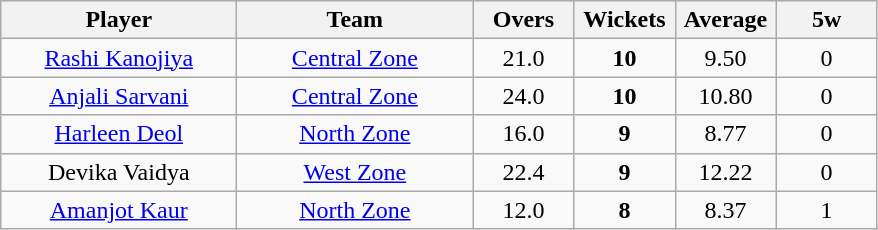<table class="wikitable" style="text-align:center">
<tr>
<th width=150>Player</th>
<th width=150>Team</th>
<th width=60>Overs</th>
<th width=60>Wickets</th>
<th width=60>Average</th>
<th width=60>5w</th>
</tr>
<tr>
<td><a href='#'>Rashi Kanojiya</a></td>
<td><a href='#'>Central Zone</a></td>
<td>21.0</td>
<td><strong>10</strong></td>
<td>9.50</td>
<td>0</td>
</tr>
<tr>
<td><a href='#'>Anjali Sarvani</a></td>
<td><a href='#'>Central Zone</a></td>
<td>24.0</td>
<td><strong>10</strong></td>
<td>10.80</td>
<td>0</td>
</tr>
<tr>
<td><a href='#'>Harleen Deol</a></td>
<td><a href='#'>North Zone</a></td>
<td>16.0</td>
<td><strong>9</strong></td>
<td>8.77</td>
<td>0</td>
</tr>
<tr>
<td>Devika Vaidya</td>
<td><a href='#'>West Zone</a></td>
<td>22.4</td>
<td><strong>9</strong></td>
<td>12.22</td>
<td>0</td>
</tr>
<tr>
<td><a href='#'>Amanjot Kaur</a></td>
<td><a href='#'>North Zone</a></td>
<td>12.0</td>
<td><strong>8</strong></td>
<td>8.37</td>
<td>1</td>
</tr>
</table>
